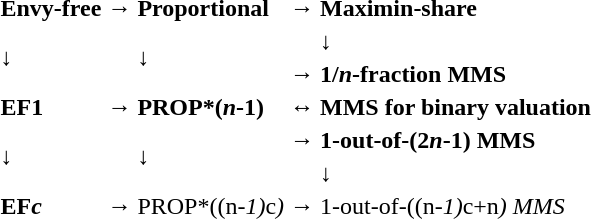<table>
<tr>
<td><strong>Envy-free</strong></td>
<th><strong>→</strong></th>
<td><strong>Proportional</strong></td>
<th><strong>→</strong></th>
<td><strong>Maximin-share</strong></td>
</tr>
<tr>
<td rowspan="2"><strong>↓</strong></td>
<th></th>
<td rowspan="2"><strong>↓</strong></td>
<th></th>
<td><strong>↓</strong></td>
</tr>
<tr>
<td></td>
<th><strong>→</strong></th>
<td><strong>1/<em>n</em>-fraction MMS</strong></td>
</tr>
<tr>
<td><strong>EF1</strong></td>
<td><strong>→</strong></td>
<td><strong>PROP*(<em>n</em>-1)</strong></td>
<td><strong>↔</strong></td>
<td><strong>MMS for binary valuation</strong></td>
</tr>
<tr>
<td rowspan="2"><strong>↓</strong></td>
<td></td>
<td rowspan="2"><strong>↓</strong></td>
<th><strong>→</strong></th>
<td><strong>1-out-of-(2<em>n</em>-1) MMS</strong></td>
</tr>
<tr>
<td></td>
<th></th>
<td><strong>↓</strong></td>
</tr>
<tr>
<td><strong>EF<em>c<strong><em></td>
<td></strong>→<strong></td>
<td></strong>PROP*((</em>n<em>-1)</em>c<em>)<strong></td>
<th></strong>→<strong></th>
<td></strong>1-out-of-((</em>n<em>-1)</em>c+n<em>) MMS<strong></td>
</tr>
</table>
